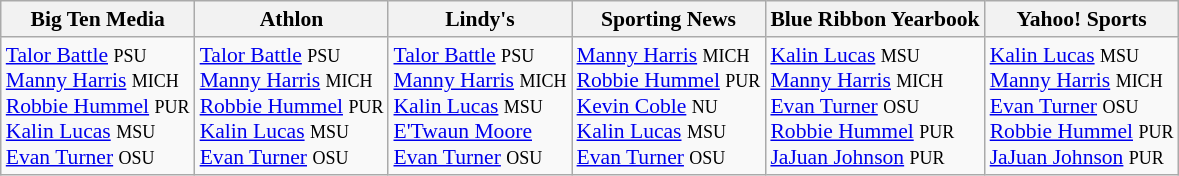<table class="wikitable" style="white-space:nowrap; font-size:90%;">
<tr>
<th>Big Ten Media</th>
<th>Athlon</th>
<th>Lindy's</th>
<th>Sporting News</th>
<th>Blue Ribbon Yearbook</th>
<th>Yahoo! Sports</th>
</tr>
<tr>
<td><a href='#'>Talor Battle</a> <small>PSU</small><br><a href='#'>Manny Harris</a> <small>MICH</small><br><a href='#'>Robbie Hummel</a> <small>PUR</small><br><a href='#'>Kalin Lucas</a> <small>MSU</small><br><a href='#'>Evan Turner</a> <small>OSU</small></td>
<td><a href='#'>Talor Battle</a> <small>PSU</small><br><a href='#'>Manny Harris</a> <small>MICH</small><br><a href='#'>Robbie Hummel</a> <small>PUR</small><br><a href='#'>Kalin Lucas</a> <small>MSU</small><br><a href='#'>Evan Turner</a> <small>OSU</small></td>
<td><a href='#'>Talor Battle</a> <small>PSU</small><br><a href='#'>Manny Harris</a> <small>MICH</small><br><a href='#'>Kalin Lucas</a> <small>MSU</small><br><a href='#'>E'Twaun Moore</a><br><a href='#'>Evan Turner</a> <small>OSU</small></td>
<td><a href='#'>Manny Harris</a> <small>MICH</small><br><a href='#'>Robbie Hummel</a> <small>PUR</small><br><a href='#'>Kevin Coble</a> <small>NU</small><br><a href='#'>Kalin Lucas</a> <small>MSU</small><br><a href='#'>Evan Turner</a> <small>OSU</small></td>
<td><a href='#'>Kalin Lucas</a> <small>MSU</small><br><a href='#'>Manny Harris</a> <small>MICH</small><br><a href='#'>Evan Turner</a> <small>OSU</small><br><a href='#'>Robbie Hummel</a> <small>PUR</small><br><a href='#'>JaJuan Johnson</a> <small>PUR</small></td>
<td><a href='#'>Kalin Lucas</a> <small>MSU</small><br><a href='#'>Manny Harris</a> <small>MICH</small><br><a href='#'>Evan Turner</a> <small>OSU</small><br><a href='#'>Robbie Hummel</a> <small>PUR</small><br><a href='#'>JaJuan Johnson</a> <small>PUR</small></td>
</tr>
</table>
